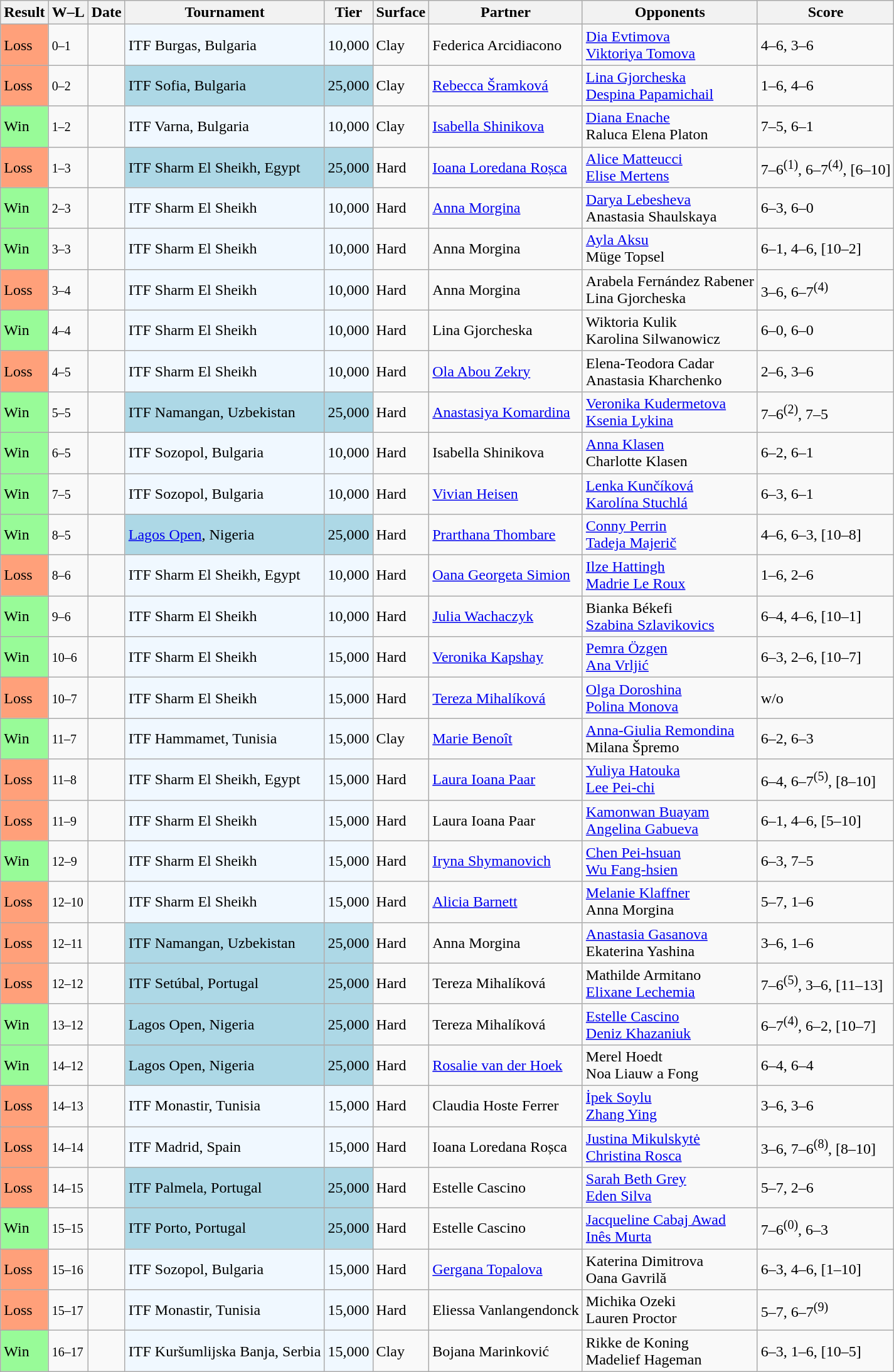<table class="sortable wikitable">
<tr>
<th>Result</th>
<th class="unsortable">W–L</th>
<th>Date</th>
<th>Tournament</th>
<th>Tier</th>
<th>Surface</th>
<th>Partner</th>
<th>Opponents</th>
<th class="unsortable">Score</th>
</tr>
<tr>
<td style="background:#ffa07a;">Loss</td>
<td><small>0–1</small></td>
<td></td>
<td style="background:#f0f8ff;">ITF Burgas, Bulgaria</td>
<td style="background:#f0f8ff;">10,000</td>
<td>Clay</td>
<td> Federica Arcidiacono</td>
<td> <a href='#'>Dia Evtimova</a> <br>  <a href='#'>Viktoriya Tomova</a></td>
<td>4–6, 3–6</td>
</tr>
<tr>
<td style="background:#ffa07a;">Loss</td>
<td><small>0–2</small></td>
<td></td>
<td style="background:lightblue;">ITF Sofia, Bulgaria</td>
<td style="background:lightblue;">25,000</td>
<td>Clay</td>
<td> <a href='#'>Rebecca Šramková</a></td>
<td> <a href='#'>Lina Gjorcheska</a> <br>  <a href='#'>Despina Papamichail</a></td>
<td>1–6, 4–6</td>
</tr>
<tr>
<td style="background:#98fb98;">Win</td>
<td><small>1–2</small></td>
<td></td>
<td style="background:#f0f8ff;">ITF Varna, Bulgaria</td>
<td style="background:#f0f8ff;">10,000</td>
<td>Clay</td>
<td> <a href='#'>Isabella Shinikova</a></td>
<td> <a href='#'>Diana Enache</a> <br>  Raluca Elena Platon</td>
<td>7–5, 6–1</td>
</tr>
<tr>
<td style="background:#ffa07a;">Loss</td>
<td><small>1–3</small></td>
<td></td>
<td style="background:lightblue;">ITF Sharm El Sheikh, Egypt</td>
<td style="background:lightblue;">25,000</td>
<td>Hard</td>
<td> <a href='#'>Ioana Loredana Roșca</a></td>
<td> <a href='#'>Alice Matteucci</a> <br>  <a href='#'>Elise Mertens</a></td>
<td>7–6<sup>(1)</sup>, 6–7<sup>(4)</sup>, [6–10]</td>
</tr>
<tr>
<td style="background:#98fb98;">Win</td>
<td><small>2–3</small></td>
<td></td>
<td style="background:#f0f8ff;">ITF Sharm El Sheikh</td>
<td style="background:#f0f8ff;">10,000</td>
<td>Hard</td>
<td> <a href='#'>Anna Morgina</a></td>
<td> <a href='#'>Darya Lebesheva</a> <br>  Anastasia Shaulskaya</td>
<td>6–3, 6–0</td>
</tr>
<tr>
<td style="background:#98fb98;">Win</td>
<td><small>3–3</small></td>
<td></td>
<td style="background:#f0f8ff;">ITF Sharm El Sheikh</td>
<td style="background:#f0f8ff;">10,000</td>
<td>Hard</td>
<td> Anna Morgina</td>
<td> <a href='#'>Ayla Aksu</a> <br>  Müge Topsel</td>
<td>6–1, 4–6, [10–2]</td>
</tr>
<tr>
<td style="background:#ffa07a;">Loss</td>
<td><small>3–4</small></td>
<td></td>
<td style="background:#f0f8ff;">ITF Sharm El Sheikh</td>
<td style="background:#f0f8ff;">10,000</td>
<td>Hard</td>
<td> Anna Morgina</td>
<td> Arabela Fernández Rabener <br>  Lina Gjorcheska</td>
<td>3–6, 6–7<sup>(4)</sup></td>
</tr>
<tr>
<td style="background:#98fb98;">Win</td>
<td><small>4–4</small></td>
<td></td>
<td style="background:#f0f8ff;">ITF Sharm El Sheikh</td>
<td style="background:#f0f8ff;">10,000</td>
<td>Hard</td>
<td> Lina Gjorcheska</td>
<td> Wiktoria Kulik <br>  Karolina Silwanowicz</td>
<td>6–0, 6–0</td>
</tr>
<tr>
<td style="background:#ffa07a;">Loss</td>
<td><small>4–5</small></td>
<td></td>
<td style="background:#f0f8ff;">ITF Sharm El Sheikh</td>
<td style="background:#f0f8ff;">10,000</td>
<td>Hard</td>
<td> <a href='#'>Ola Abou Zekry</a></td>
<td> Elena-Teodora Cadar <br>  Anastasia Kharchenko</td>
<td>2–6, 3–6</td>
</tr>
<tr>
<td style="background:#98fb98;">Win</td>
<td><small>5–5</small></td>
<td></td>
<td style="background:lightblue;">ITF Namangan, Uzbekistan</td>
<td style="background:lightblue;">25,000</td>
<td>Hard</td>
<td> <a href='#'>Anastasiya Komardina</a></td>
<td> <a href='#'>Veronika Kudermetova</a> <br>  <a href='#'>Ksenia Lykina</a></td>
<td>7–6<sup>(2)</sup>, 7–5</td>
</tr>
<tr>
<td style="background:#98fb98;">Win</td>
<td><small>6–5</small></td>
<td></td>
<td style="background:#f0f8ff;">ITF Sozopol, Bulgaria</td>
<td style="background:#f0f8ff;">10,000</td>
<td>Hard</td>
<td> Isabella Shinikova</td>
<td> <a href='#'>Anna Klasen</a> <br>  Charlotte Klasen</td>
<td>6–2, 6–1</td>
</tr>
<tr>
<td style="background:#98fb98;">Win</td>
<td><small>7–5</small></td>
<td></td>
<td style="background:#f0f8ff;">ITF Sozopol, Bulgaria</td>
<td style="background:#f0f8ff;">10,000</td>
<td>Hard</td>
<td> <a href='#'>Vivian Heisen</a></td>
<td> <a href='#'>Lenka Kunčíková</a> <br>  <a href='#'>Karolína Stuchlá</a></td>
<td>6–3, 6–1</td>
</tr>
<tr>
<td style="background:#98fb98;">Win</td>
<td><small>8–5</small></td>
<td></td>
<td style="background:lightblue;"><a href='#'>Lagos Open</a>, Nigeria</td>
<td style="background:lightblue;">25,000</td>
<td>Hard</td>
<td> <a href='#'>Prarthana Thombare</a></td>
<td> <a href='#'>Conny Perrin</a> <br>  <a href='#'>Tadeja Majerič</a></td>
<td>4–6, 6–3, [10–8]</td>
</tr>
<tr>
<td style="background:#ffa07a;">Loss</td>
<td><small>8–6</small></td>
<td></td>
<td style="background:#f0f8ff;">ITF Sharm El Sheikh, Egypt</td>
<td style="background:#f0f8ff;">10,000</td>
<td>Hard</td>
<td> <a href='#'>Oana Georgeta Simion</a></td>
<td> <a href='#'>Ilze Hattingh</a> <br>  <a href='#'>Madrie Le Roux</a></td>
<td>1–6, 2–6</td>
</tr>
<tr>
<td style="background:#98fb98;">Win</td>
<td><small>9–6</small></td>
<td></td>
<td style="background:#f0f8ff;">ITF Sharm El Sheikh</td>
<td style="background:#f0f8ff;">10,000</td>
<td>Hard</td>
<td> <a href='#'>Julia Wachaczyk</a></td>
<td> Bianka Békefi <br>  <a href='#'>Szabina Szlavikovics</a></td>
<td>6–4, 4–6, [10–1]</td>
</tr>
<tr>
<td style="background:#98fb98;">Win</td>
<td><small>10–6</small></td>
<td></td>
<td style="background:#f0f8ff;">ITF Sharm El Sheikh</td>
<td style="background:#f0f8ff;">15,000</td>
<td>Hard</td>
<td> <a href='#'>Veronika Kapshay</a></td>
<td> <a href='#'>Pemra Özgen</a> <br>  <a href='#'>Ana Vrljić</a></td>
<td>6–3, 2–6, [10–7]</td>
</tr>
<tr>
<td style="background:#ffa07a;">Loss</td>
<td><small>10–7</small></td>
<td></td>
<td style="background:#f0f8ff;">ITF Sharm El Sheikh</td>
<td style="background:#f0f8ff;">15,000</td>
<td>Hard</td>
<td> <a href='#'>Tereza Mihalíková</a></td>
<td> <a href='#'>Olga Doroshina</a> <br>  <a href='#'>Polina Monova</a></td>
<td>w/o</td>
</tr>
<tr>
<td style="background:#98fb98;">Win</td>
<td><small>11–7</small></td>
<td></td>
<td style="background:#f0f8ff;">ITF Hammamet, Tunisia</td>
<td style="background:#f0f8ff;">15,000</td>
<td>Clay</td>
<td> <a href='#'>Marie Benoît</a></td>
<td> <a href='#'>Anna-Giulia Remondina</a> <br>  Milana Špremo</td>
<td>6–2, 6–3</td>
</tr>
<tr>
<td style="background:#ffa07a;">Loss</td>
<td><small>11–8</small></td>
<td></td>
<td style="background:#f0f8ff;">ITF Sharm El Sheikh, Egypt</td>
<td style="background:#f0f8ff;">15,000</td>
<td>Hard</td>
<td> <a href='#'>Laura Ioana Paar</a></td>
<td> <a href='#'>Yuliya Hatouka</a> <br>  <a href='#'>Lee Pei-chi</a></td>
<td>6–4, 6–7<sup>(5)</sup>, [8–10]</td>
</tr>
<tr>
<td style="background:#ffa07a;">Loss</td>
<td><small>11–9</small></td>
<td></td>
<td style="background:#f0f8ff;">ITF Sharm El Sheikh</td>
<td style="background:#f0f8ff;">15,000</td>
<td>Hard</td>
<td> Laura Ioana Paar</td>
<td> <a href='#'>Kamonwan Buayam</a> <br>  <a href='#'>Angelina Gabueva</a></td>
<td>6–1, 4–6, [5–10]</td>
</tr>
<tr>
<td style="background:#98fb98;">Win</td>
<td><small>12–9</small></td>
<td></td>
<td style="background:#f0f8ff;">ITF Sharm El Sheikh</td>
<td style="background:#f0f8ff;">15,000</td>
<td>Hard</td>
<td> <a href='#'>Iryna Shymanovich</a></td>
<td> <a href='#'>Chen Pei-hsuan</a> <br>  <a href='#'>Wu Fang-hsien</a></td>
<td>6–3, 7–5</td>
</tr>
<tr>
<td style="background:#ffa07a;">Loss</td>
<td><small>12–10</small></td>
<td></td>
<td style="background:#f0f8ff;">ITF Sharm El Sheikh</td>
<td style="background:#f0f8ff;">15,000</td>
<td>Hard</td>
<td> <a href='#'>Alicia Barnett</a></td>
<td> <a href='#'>Melanie Klaffner</a> <br>  Anna Morgina</td>
<td>5–7, 1–6</td>
</tr>
<tr>
<td style="background:#ffa07a;">Loss</td>
<td><small>12–11</small></td>
<td></td>
<td style="background:lightblue;">ITF Namangan, Uzbekistan</td>
<td style="background:lightblue;">25,000</td>
<td>Hard</td>
<td> Anna Morgina</td>
<td> <a href='#'>Anastasia Gasanova</a> <br>  Ekaterina Yashina</td>
<td>3–6, 1–6</td>
</tr>
<tr>
<td style="background:#ffa07a;">Loss</td>
<td><small>12–12</small></td>
<td></td>
<td style="background:lightblue;">ITF Setúbal, Portugal</td>
<td style="background:lightblue;">25,000</td>
<td>Hard</td>
<td> Tereza Mihalíková</td>
<td> Mathilde Armitano <br>  <a href='#'>Elixane Lechemia</a></td>
<td>7–6<sup>(5)</sup>, 3–6, [11–13]</td>
</tr>
<tr>
<td style="background:#98fb98;">Win</td>
<td><small>13–12</small></td>
<td></td>
<td style="background:lightblue;">Lagos Open, Nigeria</td>
<td style="background:lightblue;">25,000</td>
<td>Hard</td>
<td> Tereza Mihalíková</td>
<td> <a href='#'>Estelle Cascino</a> <br>  <a href='#'>Deniz Khazaniuk</a></td>
<td>6–7<sup>(4)</sup>, 6–2, [10–7]</td>
</tr>
<tr>
<td style="background:#98fb98;">Win</td>
<td><small>14–12</small></td>
<td></td>
<td style="background:lightblue;">Lagos Open, Nigeria</td>
<td style="background:lightblue;">25,000</td>
<td>Hard</td>
<td> <a href='#'>Rosalie van der Hoek</a></td>
<td> Merel Hoedt <br>  Noa Liauw a Fong</td>
<td>6–4, 6–4</td>
</tr>
<tr>
<td style="background:#ffa07a;">Loss</td>
<td><small>14–13</small></td>
<td></td>
<td style="background:#f0f8ff;">ITF Monastir, Tunisia</td>
<td style="background:#f0f8ff;">15,000</td>
<td>Hard</td>
<td> Claudia Hoste Ferrer</td>
<td> <a href='#'>İpek Soylu</a> <br>  <a href='#'>Zhang Ying</a></td>
<td>3–6, 3–6</td>
</tr>
<tr>
<td style="background:#ffa07a;">Loss</td>
<td><small>14–14</small></td>
<td></td>
<td style="background:#f0f8ff;">ITF Madrid, Spain</td>
<td style="background:#f0f8ff;">15,000</td>
<td>Hard</td>
<td> Ioana Loredana Roșca</td>
<td> <a href='#'>Justina Mikulskytė</a> <br>  <a href='#'>Christina Rosca</a></td>
<td>3–6, 7–6<sup>(8)</sup>, [8–10]</td>
</tr>
<tr>
<td style="background:#ffa07a;">Loss</td>
<td><small>14–15</small></td>
<td></td>
<td style="background:lightblue;">ITF Palmela, Portugal</td>
<td style="background:lightblue;">25,000</td>
<td>Hard</td>
<td> Estelle Cascino</td>
<td> <a href='#'>Sarah Beth Grey</a> <br>  <a href='#'>Eden Silva</a></td>
<td>5–7, 2–6</td>
</tr>
<tr>
<td style="background:#98fb98;">Win</td>
<td><small>15–15</small></td>
<td></td>
<td style="background:lightblue;">ITF Porto, Portugal</td>
<td style="background:lightblue;">25,000</td>
<td>Hard</td>
<td> Estelle Cascino</td>
<td> <a href='#'>Jacqueline Cabaj Awad</a> <br>  <a href='#'>Inês Murta</a></td>
<td>7–6<sup>(0)</sup>, 6–3</td>
</tr>
<tr>
<td style="background:#ffa07a;">Loss</td>
<td><small>15–16</small></td>
<td></td>
<td style="background:#f0f8ff;">ITF Sozopol, Bulgaria</td>
<td style="background:#f0f8ff;">15,000</td>
<td>Hard</td>
<td> <a href='#'>Gergana Topalova</a></td>
<td> Katerina Dimitrova <br>  Oana Gavrilă</td>
<td>6–3, 4–6, [1–10]</td>
</tr>
<tr>
<td style="background:#ffa07a;">Loss</td>
<td><small>15–17</small></td>
<td></td>
<td style="background:#f0f8ff;">ITF Monastir, Tunisia</td>
<td style="background:#f0f8ff;">15,000</td>
<td>Hard</td>
<td> Eliessa Vanlangendonck</td>
<td> Michika Ozeki <br>  Lauren Proctor</td>
<td>5–7, 6–7<sup>(9)</sup></td>
</tr>
<tr>
<td style="background:#98fb98;">Win</td>
<td><small>16–17</small></td>
<td></td>
<td style="background:#f0f8ff;">ITF Kuršumlijska Banja, Serbia</td>
<td style="background:#f0f8ff;">15,000</td>
<td>Clay</td>
<td> Bojana Marinković</td>
<td> Rikke de Koning <br>  Madelief Hageman</td>
<td>6–3, 1–6, [10–5]</td>
</tr>
</table>
